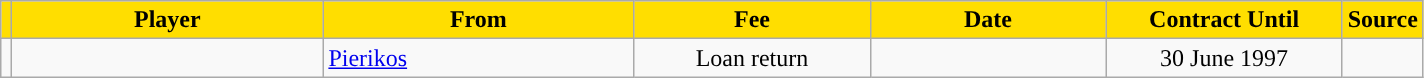<table class="wikitable sortable">
<tr>
<th style="background:#FFDE00"></th>
<th width=200 style="background:#FFDE00">Player</th>
<th width=200 style="background:#FFDE00">From</th>
<th width=150 style="background:#FFDE00">Fee</th>
<th width=150 style="background:#FFDE00">Date</th>
<th width=150 style="background:#FFDE00">Contract Until</th>
<th style="background:#FFDE00">Source</th>
</tr>
<tr>
<td align=center></td>
<td></td>
<td> <a href='#'>Pierikos</a></td>
<td align=center>Loan return</td>
<td align=center></td>
<td align=center>30 June 1997</td>
<td align=center></td>
</tr>
</table>
